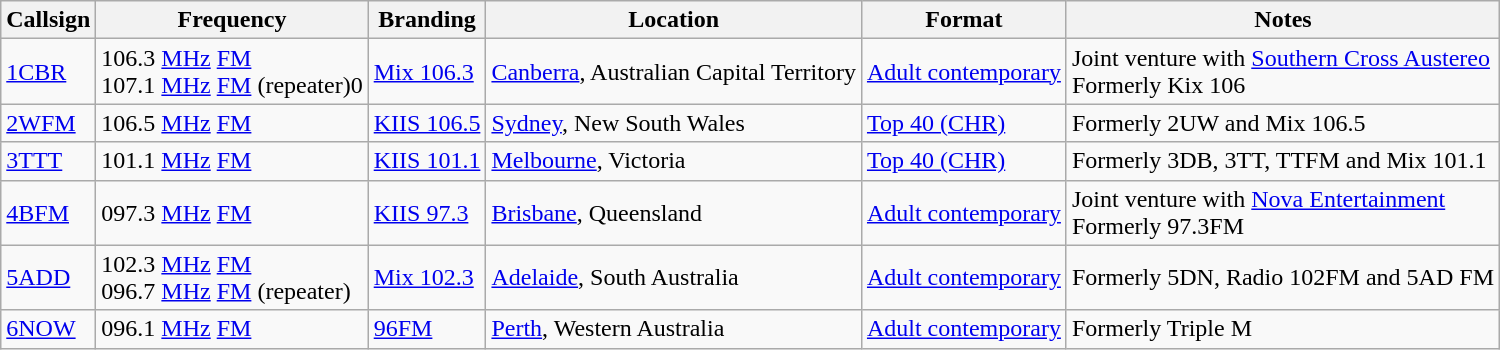<table class="wikitable sortable">
<tr>
<th>Callsign</th>
<th>Frequency</th>
<th>Branding</th>
<th>Location</th>
<th>Format</th>
<th>Notes</th>
</tr>
<tr>
<td><a href='#'>1CBR</a></td>
<td>106.3 <a href='#'>MHz</a> <a href='#'>FM</a><br>107.1 <a href='#'>MHz</a> <a href='#'>FM</a> (repeater)<span>0</span></td>
<td><a href='#'>Mix 106.3</a></td>
<td><a href='#'>Canberra</a>, Australian Capital Territory</td>
<td><a href='#'>Adult contemporary</a></td>
<td>Joint venture with <a href='#'>Southern Cross Austereo</a><br>Formerly Kix 106</td>
</tr>
<tr>
<td><a href='#'>2WFM</a></td>
<td>106.5 <a href='#'>MHz</a> <a href='#'>FM</a></td>
<td><a href='#'>KIIS 106.5</a></td>
<td><a href='#'>Sydney</a>, New South Wales</td>
<td><a href='#'>Top 40 (CHR)</a></td>
<td>Formerly 2UW and Mix 106.5</td>
</tr>
<tr>
<td><a href='#'>3TTT</a></td>
<td>101.1 <a href='#'>MHz</a> <a href='#'>FM</a></td>
<td><a href='#'>KIIS 101.1</a></td>
<td><a href='#'>Melbourne</a>, Victoria</td>
<td><a href='#'>Top 40 (CHR)</a></td>
<td>Formerly 3DB, 3TT, TTFM and Mix 101.1</td>
</tr>
<tr>
<td><a href='#'>4BFM</a></td>
<td><span>0</span>97.3 <a href='#'>MHz</a> <a href='#'>FM</a></td>
<td><a href='#'>KIIS 97.3</a></td>
<td><a href='#'>Brisbane</a>, Queensland</td>
<td><a href='#'>Adult contemporary</a></td>
<td>Joint venture with <a href='#'>Nova Entertainment</a><br>Formerly 97.3FM</td>
</tr>
<tr>
<td><a href='#'>5ADD</a></td>
<td>102.3 <a href='#'>MHz</a> <a href='#'>FM</a><br><span>0</span>96.7 <a href='#'>MHz</a> <a href='#'>FM</a> (repeater)</td>
<td><a href='#'>Mix 102.3</a></td>
<td><a href='#'>Adelaide</a>, South Australia</td>
<td><a href='#'>Adult contemporary</a></td>
<td>Formerly 5DN, Radio 102FM and 5AD FM</td>
</tr>
<tr>
<td><a href='#'>6NOW</a></td>
<td><span>0</span>96.1 <a href='#'>MHz</a> <a href='#'>FM</a></td>
<td><a href='#'>96FM</a></td>
<td><a href='#'>Perth</a>, Western Australia</td>
<td><a href='#'>Adult contemporary</a></td>
<td>Formerly Triple M</td>
</tr>
</table>
